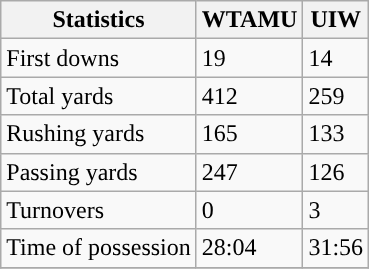<table class="wikitable">
<tr>
<th>Statistics</th>
<th>WTAMU</th>
<th>UIW</th>
</tr>
<tr>
<td>First downs</td>
<td>19</td>
<td>14</td>
</tr>
<tr>
<td>Total yards</td>
<td>412</td>
<td>259</td>
</tr>
<tr>
<td>Rushing yards</td>
<td>165</td>
<td>133</td>
</tr>
<tr>
<td>Passing yards</td>
<td>247</td>
<td>126</td>
</tr>
<tr>
<td>Turnovers</td>
<td>0</td>
<td>3</td>
</tr>
<tr>
<td>Time of possession</td>
<td>28:04</td>
<td>31:56</td>
</tr>
<tr>
</tr>
</table>
